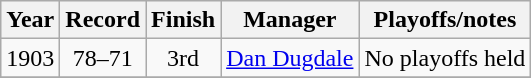<table class="wikitable">
<tr style="background: #F2F2F2;">
<th>Year</th>
<th>Record</th>
<th>Finish</th>
<th>Manager</th>
<th>Playoffs/notes</th>
</tr>
<tr align=center>
<td>1903</td>
<td>78–71</td>
<td>3rd</td>
<td><a href='#'>Dan Dugdale</a></td>
<td>No playoffs held</td>
</tr>
<tr align=center>
</tr>
</table>
